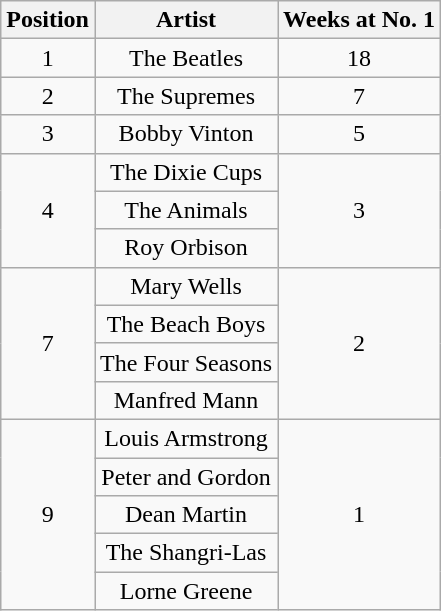<table class="wikitable plainrowheaders" style="text-align:center;">
<tr>
<th>Position</th>
<th>Artist</th>
<th>Weeks at No. 1</th>
</tr>
<tr>
<td>1</td>
<td>The Beatles</td>
<td>18</td>
</tr>
<tr>
<td>2</td>
<td>The Supremes</td>
<td>7</td>
</tr>
<tr>
<td>3</td>
<td>Bobby Vinton</td>
<td>5</td>
</tr>
<tr>
<td rowspan=3>4</td>
<td>The Dixie Cups</td>
<td rowspan=3>3</td>
</tr>
<tr>
<td>The Animals</td>
</tr>
<tr>
<td>Roy Orbison</td>
</tr>
<tr>
<td rowspan=4>7</td>
<td>Mary Wells</td>
<td rowspan=4>2</td>
</tr>
<tr>
<td>The Beach Boys</td>
</tr>
<tr>
<td>The Four Seasons</td>
</tr>
<tr>
<td>Manfred Mann</td>
</tr>
<tr>
<td rowspan=5>9</td>
<td>Louis Armstrong</td>
<td rowspan=5>1</td>
</tr>
<tr>
<td>Peter and Gordon</td>
</tr>
<tr>
<td>Dean Martin</td>
</tr>
<tr>
<td>The Shangri-Las</td>
</tr>
<tr>
<td>Lorne Greene</td>
</tr>
</table>
